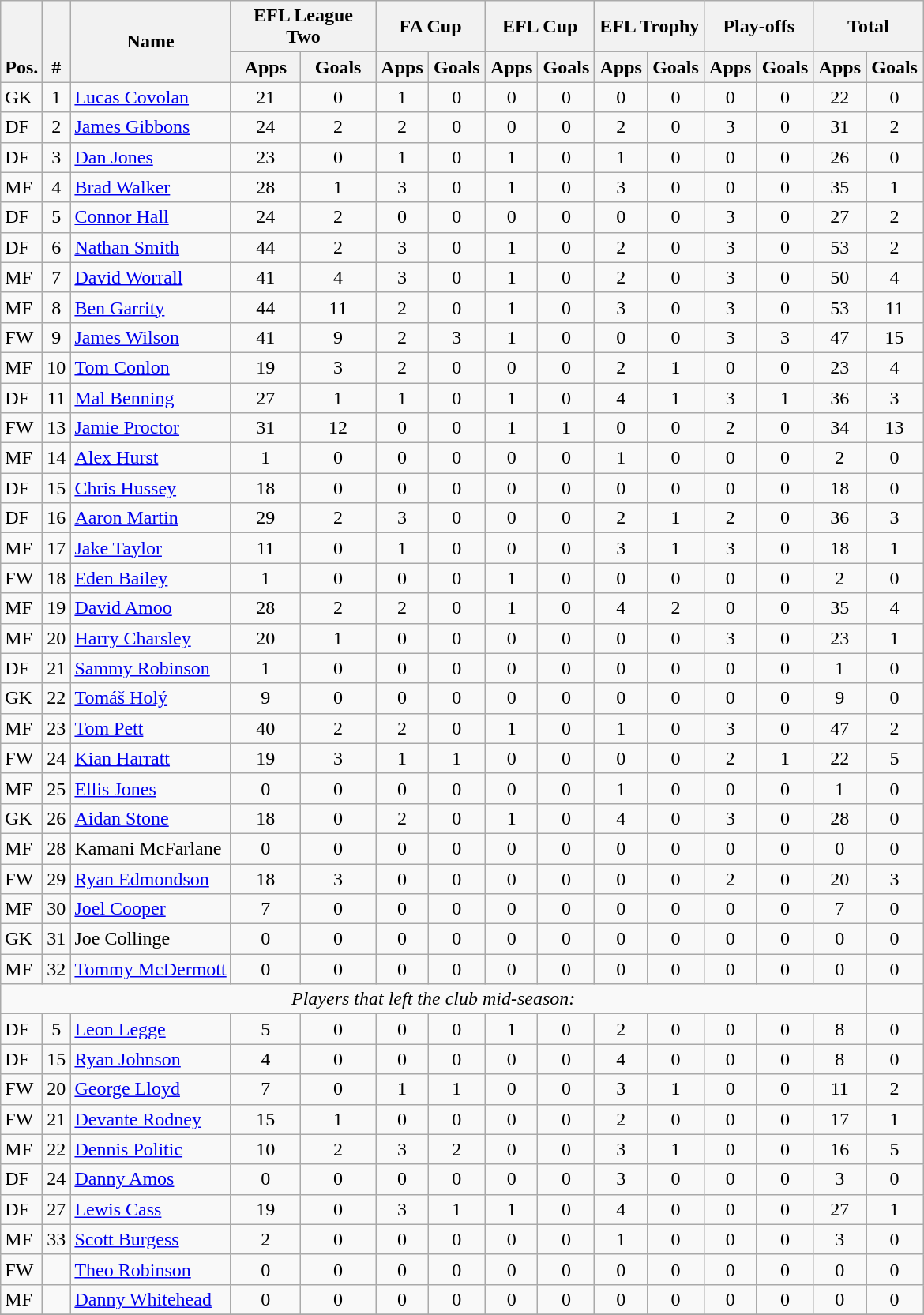<table class="wikitable" style="text-align:center">
<tr>
<th rowspan="2" valign="bottom">Pos.</th>
<th rowspan="2" valign="bottom">#</th>
<th rowspan="2">Name</th>
<th colspan="2" width="115">EFL League Two</th>
<th colspan="2" width="85">FA Cup</th>
<th colspan="2" width="85">EFL Cup</th>
<th colspan="2" width="85">EFL Trophy</th>
<th colspan="2" width="85">Play-offs</th>
<th colspan="2" width="85">Total</th>
</tr>
<tr>
<th>Apps</th>
<th>Goals</th>
<th>Apps</th>
<th>Goals</th>
<th>Apps</th>
<th>Goals</th>
<th>Apps</th>
<th>Goals</th>
<th>Apps</th>
<th>Goals</th>
<th>Apps</th>
<th>Goals</th>
</tr>
<tr>
<td align="left">GK</td>
<td>1</td>
<td align="left"> <a href='#'>Lucas Covolan</a></td>
<td>21</td>
<td>0</td>
<td>1</td>
<td>0</td>
<td>0</td>
<td>0</td>
<td>0</td>
<td>0</td>
<td>0</td>
<td>0</td>
<td>22</td>
<td>0</td>
</tr>
<tr>
<td align="left">DF</td>
<td>2</td>
<td align="left"> <a href='#'>James Gibbons</a></td>
<td>24</td>
<td>2</td>
<td>2</td>
<td>0</td>
<td>0</td>
<td>0</td>
<td>2</td>
<td>0</td>
<td>3</td>
<td>0</td>
<td>31</td>
<td>2</td>
</tr>
<tr>
<td align="left">DF</td>
<td>3</td>
<td align="left"> <a href='#'>Dan Jones</a></td>
<td>23</td>
<td>0</td>
<td>1</td>
<td>0</td>
<td>1</td>
<td>0</td>
<td>1</td>
<td>0</td>
<td>0</td>
<td>0</td>
<td>26</td>
<td>0</td>
</tr>
<tr>
<td align="left">MF</td>
<td>4</td>
<td align="left"> <a href='#'>Brad Walker</a></td>
<td>28</td>
<td>1</td>
<td>3</td>
<td>0</td>
<td>1</td>
<td>0</td>
<td>3</td>
<td>0</td>
<td>0</td>
<td>0</td>
<td>35</td>
<td>1</td>
</tr>
<tr>
<td align="left">DF</td>
<td>5</td>
<td align="left"> <a href='#'>Connor Hall</a></td>
<td>24</td>
<td>2</td>
<td>0</td>
<td>0</td>
<td>0</td>
<td>0</td>
<td>0</td>
<td>0</td>
<td>3</td>
<td>0</td>
<td>27</td>
<td>2</td>
</tr>
<tr>
<td align="left">DF</td>
<td>6</td>
<td align="left"> <a href='#'>Nathan Smith</a></td>
<td>44</td>
<td>2</td>
<td>3</td>
<td>0</td>
<td>1</td>
<td>0</td>
<td>2</td>
<td>0</td>
<td>3</td>
<td>0</td>
<td>53</td>
<td>2</td>
</tr>
<tr>
<td align="left">MF</td>
<td>7</td>
<td align="left"> <a href='#'>David Worrall</a></td>
<td>41</td>
<td>4</td>
<td>3</td>
<td>0</td>
<td>1</td>
<td>0</td>
<td>2</td>
<td>0</td>
<td>3</td>
<td>0</td>
<td>50</td>
<td>4</td>
</tr>
<tr>
<td align="left">MF</td>
<td>8</td>
<td align="left"> <a href='#'>Ben Garrity</a></td>
<td>44</td>
<td>11</td>
<td>2</td>
<td>0</td>
<td>1</td>
<td>0</td>
<td>3</td>
<td>0</td>
<td>3</td>
<td>0</td>
<td>53</td>
<td>11</td>
</tr>
<tr>
<td align="left">FW</td>
<td>9</td>
<td align="left"> <a href='#'>James Wilson</a></td>
<td>41</td>
<td>9</td>
<td>2</td>
<td>3</td>
<td>1</td>
<td>0</td>
<td>0</td>
<td>0</td>
<td>3</td>
<td>3</td>
<td>47</td>
<td>15</td>
</tr>
<tr>
<td align="left">MF</td>
<td>10</td>
<td align="left"> <a href='#'>Tom Conlon</a></td>
<td>19</td>
<td>3</td>
<td>2</td>
<td>0</td>
<td>0</td>
<td>0</td>
<td>2</td>
<td>1</td>
<td>0</td>
<td>0</td>
<td>23</td>
<td>4</td>
</tr>
<tr>
<td align="left">DF</td>
<td>11</td>
<td align="left"> <a href='#'>Mal Benning</a></td>
<td>27</td>
<td>1</td>
<td>1</td>
<td>0</td>
<td>1</td>
<td>0</td>
<td>4</td>
<td>1</td>
<td>3</td>
<td>1</td>
<td>36</td>
<td>3</td>
</tr>
<tr>
<td align="left">FW</td>
<td>13</td>
<td align="left"> <a href='#'>Jamie Proctor</a></td>
<td>31</td>
<td>12</td>
<td>0</td>
<td>0</td>
<td>1</td>
<td>1</td>
<td>0</td>
<td>0</td>
<td>2</td>
<td>0</td>
<td>34</td>
<td>13</td>
</tr>
<tr>
<td align="left">MF</td>
<td>14</td>
<td align="left"> <a href='#'>Alex Hurst</a></td>
<td>1</td>
<td>0</td>
<td>0</td>
<td>0</td>
<td>0</td>
<td>0</td>
<td>1</td>
<td>0</td>
<td>0</td>
<td>0</td>
<td>2</td>
<td>0</td>
</tr>
<tr>
<td align="left">DF</td>
<td>15</td>
<td align="left"> <a href='#'>Chris Hussey</a></td>
<td>18</td>
<td>0</td>
<td>0</td>
<td>0</td>
<td>0</td>
<td>0</td>
<td>0</td>
<td>0</td>
<td>0</td>
<td>0</td>
<td>18</td>
<td>0</td>
</tr>
<tr>
<td align="left">DF</td>
<td>16</td>
<td align="left"> <a href='#'>Aaron Martin</a></td>
<td>29</td>
<td>2</td>
<td>3</td>
<td>0</td>
<td>0</td>
<td>0</td>
<td>2</td>
<td>1</td>
<td>2</td>
<td>0</td>
<td>36</td>
<td>3</td>
</tr>
<tr>
<td align="left">MF</td>
<td>17</td>
<td align="left"> <a href='#'>Jake Taylor</a></td>
<td>11</td>
<td>0</td>
<td>1</td>
<td>0</td>
<td>0</td>
<td>0</td>
<td>3</td>
<td>1</td>
<td>3</td>
<td>0</td>
<td>18</td>
<td>1</td>
</tr>
<tr>
<td align="left">FW</td>
<td>18</td>
<td align="left"> <a href='#'>Eden Bailey</a></td>
<td>1</td>
<td>0</td>
<td>0</td>
<td>0</td>
<td>1</td>
<td>0</td>
<td>0</td>
<td>0</td>
<td>0</td>
<td>0</td>
<td>2</td>
<td>0</td>
</tr>
<tr>
<td align="left">MF</td>
<td>19</td>
<td align="left"> <a href='#'>David Amoo</a></td>
<td>28</td>
<td>2</td>
<td>2</td>
<td>0</td>
<td>1</td>
<td>0</td>
<td>4</td>
<td>2</td>
<td>0</td>
<td>0</td>
<td>35</td>
<td>4</td>
</tr>
<tr>
<td align="left">MF</td>
<td>20</td>
<td align="left"> <a href='#'>Harry Charsley</a></td>
<td>20</td>
<td>1</td>
<td>0</td>
<td>0</td>
<td>0</td>
<td>0</td>
<td>0</td>
<td>0</td>
<td>3</td>
<td>0</td>
<td>23</td>
<td>1</td>
</tr>
<tr>
<td align="left">DF</td>
<td>21</td>
<td align="left"> <a href='#'>Sammy Robinson</a></td>
<td>1</td>
<td>0</td>
<td>0</td>
<td>0</td>
<td>0</td>
<td>0</td>
<td>0</td>
<td>0</td>
<td>0</td>
<td>0</td>
<td>1</td>
<td>0</td>
</tr>
<tr>
<td align="left">GK</td>
<td>22</td>
<td align="left"> <a href='#'>Tomáš Holý</a></td>
<td>9</td>
<td>0</td>
<td>0</td>
<td>0</td>
<td>0</td>
<td>0</td>
<td>0</td>
<td>0</td>
<td>0</td>
<td>0</td>
<td>9</td>
<td>0</td>
</tr>
<tr>
<td align="left">MF</td>
<td>23</td>
<td align="left"> <a href='#'>Tom Pett</a></td>
<td>40</td>
<td>2</td>
<td>2</td>
<td>0</td>
<td>1</td>
<td>0</td>
<td>1</td>
<td>0</td>
<td>3</td>
<td>0</td>
<td>47</td>
<td>2</td>
</tr>
<tr>
<td align="left">FW</td>
<td>24</td>
<td align="left"> <a href='#'>Kian Harratt</a></td>
<td>19</td>
<td>3</td>
<td>1</td>
<td>1</td>
<td>0</td>
<td>0</td>
<td>0</td>
<td>0</td>
<td>2</td>
<td>1</td>
<td>22</td>
<td>5</td>
</tr>
<tr>
<td align="left">MF</td>
<td>25</td>
<td align="left"> <a href='#'>Ellis Jones</a></td>
<td>0</td>
<td>0</td>
<td>0</td>
<td>0</td>
<td>0</td>
<td>0</td>
<td>1</td>
<td>0</td>
<td>0</td>
<td>0</td>
<td>1</td>
<td>0</td>
</tr>
<tr>
<td align="left">GK</td>
<td>26</td>
<td align="left"> <a href='#'>Aidan Stone</a></td>
<td>18</td>
<td>0</td>
<td>2</td>
<td>0</td>
<td>1</td>
<td>0</td>
<td>4</td>
<td>0</td>
<td>3</td>
<td>0</td>
<td>28</td>
<td>0</td>
</tr>
<tr>
<td align="left">MF</td>
<td>28</td>
<td align="left"> Kamani McFarlane</td>
<td>0</td>
<td>0</td>
<td>0</td>
<td>0</td>
<td>0</td>
<td>0</td>
<td>0</td>
<td>0</td>
<td>0</td>
<td>0</td>
<td>0</td>
<td>0</td>
</tr>
<tr>
<td align="left">FW</td>
<td>29</td>
<td align="left"> <a href='#'>Ryan Edmondson</a></td>
<td>18</td>
<td>3</td>
<td>0</td>
<td>0</td>
<td>0</td>
<td>0</td>
<td>0</td>
<td>0</td>
<td>2</td>
<td>0</td>
<td>20</td>
<td>3</td>
</tr>
<tr>
<td align="left">MF</td>
<td>30</td>
<td align="left"> <a href='#'>Joel Cooper</a></td>
<td>7</td>
<td>0</td>
<td>0</td>
<td>0</td>
<td>0</td>
<td>0</td>
<td>0</td>
<td>0</td>
<td>0</td>
<td>0</td>
<td>7</td>
<td>0</td>
</tr>
<tr>
<td align="left">GK</td>
<td>31</td>
<td align="left"> Joe Collinge</td>
<td>0</td>
<td>0</td>
<td>0</td>
<td>0</td>
<td>0</td>
<td>0</td>
<td>0</td>
<td>0</td>
<td>0</td>
<td>0</td>
<td>0</td>
<td>0</td>
</tr>
<tr>
<td align="left">MF</td>
<td>32</td>
<td align="left"> <a href='#'>Tommy McDermott</a></td>
<td>0</td>
<td>0</td>
<td>0</td>
<td>0</td>
<td>0</td>
<td>0</td>
<td>0</td>
<td>0</td>
<td>0</td>
<td>0</td>
<td>0</td>
<td>0</td>
</tr>
<tr>
<td colspan="14"><em>Players that left the club mid-season:</em></td>
</tr>
<tr>
<td align="left">DF</td>
<td>5</td>
<td align="left"> <a href='#'>Leon Legge</a></td>
<td>5</td>
<td>0</td>
<td>0</td>
<td>0</td>
<td>1</td>
<td>0</td>
<td>2</td>
<td>0</td>
<td>0</td>
<td>0</td>
<td>8</td>
<td>0</td>
</tr>
<tr>
<td align="left">DF</td>
<td>15</td>
<td align="left"> <a href='#'>Ryan Johnson</a></td>
<td>4</td>
<td>0</td>
<td>0</td>
<td>0</td>
<td>0</td>
<td>0</td>
<td>4</td>
<td>0</td>
<td>0</td>
<td>0</td>
<td>8</td>
<td>0</td>
</tr>
<tr>
<td align="left">FW</td>
<td>20</td>
<td align="left"> <a href='#'>George Lloyd</a></td>
<td>7</td>
<td>0</td>
<td>1</td>
<td>1</td>
<td>0</td>
<td>0</td>
<td>3</td>
<td>1</td>
<td>0</td>
<td>0</td>
<td>11</td>
<td>2</td>
</tr>
<tr>
<td align="left">FW</td>
<td>21</td>
<td align="left"> <a href='#'>Devante Rodney</a></td>
<td>15</td>
<td>1</td>
<td>0</td>
<td>0</td>
<td>0</td>
<td>0</td>
<td>2</td>
<td>0</td>
<td>0</td>
<td>0</td>
<td>17</td>
<td>1</td>
</tr>
<tr>
<td align="left">MF</td>
<td>22</td>
<td align="left"> <a href='#'>Dennis Politic</a></td>
<td>10</td>
<td>2</td>
<td>3</td>
<td>2</td>
<td>0</td>
<td>0</td>
<td>3</td>
<td>1</td>
<td>0</td>
<td>0</td>
<td>16</td>
<td>5</td>
</tr>
<tr>
<td align="left">DF</td>
<td>24</td>
<td align="left"> <a href='#'>Danny Amos</a></td>
<td>0</td>
<td>0</td>
<td>0</td>
<td>0</td>
<td>0</td>
<td>0</td>
<td>3</td>
<td>0</td>
<td>0</td>
<td>0</td>
<td>3</td>
<td>0</td>
</tr>
<tr>
<td align="left">DF</td>
<td>27</td>
<td align="left"> <a href='#'>Lewis Cass</a></td>
<td>19</td>
<td>0</td>
<td>3</td>
<td>1</td>
<td>1</td>
<td>0</td>
<td>4</td>
<td>0</td>
<td>0</td>
<td>0</td>
<td>27</td>
<td>1</td>
</tr>
<tr>
<td align="left">MF</td>
<td>33</td>
<td align="left"> <a href='#'>Scott Burgess</a></td>
<td>2</td>
<td>0</td>
<td>0</td>
<td>0</td>
<td>0</td>
<td>0</td>
<td>1</td>
<td>0</td>
<td>0</td>
<td>0</td>
<td>3</td>
<td>0</td>
</tr>
<tr>
<td align="left">FW</td>
<td></td>
<td align="left"> <a href='#'>Theo Robinson</a></td>
<td>0</td>
<td>0</td>
<td>0</td>
<td>0</td>
<td>0</td>
<td>0</td>
<td>0</td>
<td>0</td>
<td>0</td>
<td>0</td>
<td>0</td>
<td>0</td>
</tr>
<tr>
<td align="left">MF</td>
<td></td>
<td align="left"> <a href='#'>Danny Whitehead</a></td>
<td>0</td>
<td>0</td>
<td>0</td>
<td>0</td>
<td>0</td>
<td>0</td>
<td>0</td>
<td>0</td>
<td>0</td>
<td>0</td>
<td>0</td>
<td>0</td>
</tr>
<tr>
</tr>
</table>
